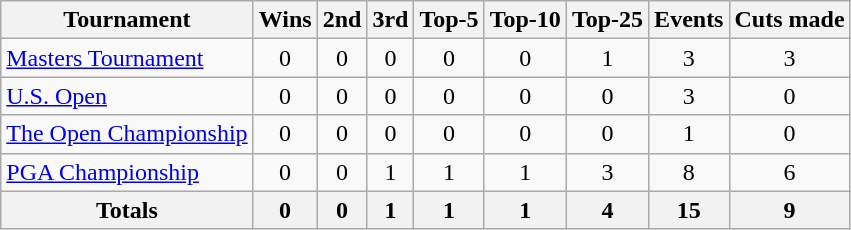<table class=wikitable style=text-align:center>
<tr>
<th>Tournament</th>
<th>Wins</th>
<th>2nd</th>
<th>3rd</th>
<th>Top-5</th>
<th>Top-10</th>
<th>Top-25</th>
<th>Events</th>
<th>Cuts made</th>
</tr>
<tr>
<td align=left><a href='#'>Masters Tournament</a></td>
<td>0</td>
<td>0</td>
<td>0</td>
<td>0</td>
<td>0</td>
<td>1</td>
<td>3</td>
<td>3</td>
</tr>
<tr>
<td align=left><a href='#'>U.S. Open</a></td>
<td>0</td>
<td>0</td>
<td>0</td>
<td>0</td>
<td>0</td>
<td>0</td>
<td>3</td>
<td>0</td>
</tr>
<tr>
<td align=left><a href='#'>The Open Championship</a></td>
<td>0</td>
<td>0</td>
<td>0</td>
<td>0</td>
<td>0</td>
<td>0</td>
<td>1</td>
<td>0</td>
</tr>
<tr>
<td align=left><a href='#'>PGA Championship</a></td>
<td>0</td>
<td>0</td>
<td>1</td>
<td>1</td>
<td>1</td>
<td>3</td>
<td>8</td>
<td>6</td>
</tr>
<tr>
<th>Totals</th>
<th>0</th>
<th>0</th>
<th>1</th>
<th>1</th>
<th>1</th>
<th>4</th>
<th>15</th>
<th>9</th>
</tr>
</table>
